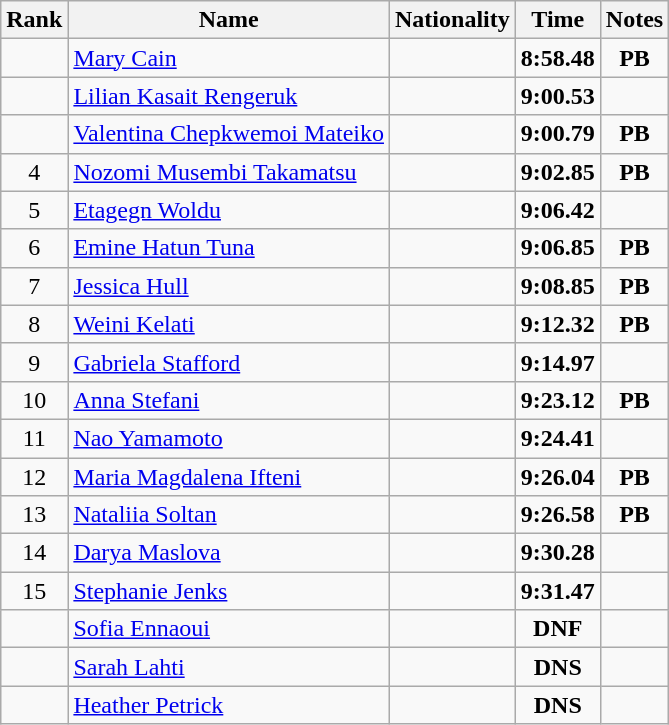<table class="wikitable sortable" style="text-align:center">
<tr>
<th>Rank</th>
<th>Name</th>
<th>Nationality</th>
<th>Time</th>
<th>Notes</th>
</tr>
<tr>
<td></td>
<td align=left><a href='#'>Mary Cain</a></td>
<td align=left></td>
<td><strong>8:58.48</strong></td>
<td><strong>PB</strong></td>
</tr>
<tr>
<td></td>
<td align=left><a href='#'>Lilian Kasait Rengeruk</a></td>
<td align=left></td>
<td><strong>9:00.53</strong></td>
<td></td>
</tr>
<tr>
<td></td>
<td align=left><a href='#'>Valentina Chepkwemoi Mateiko</a></td>
<td align=left></td>
<td><strong>9:00.79</strong></td>
<td><strong>PB</strong></td>
</tr>
<tr>
<td>4</td>
<td align=left><a href='#'>Nozomi Musembi Takamatsu</a></td>
<td align=left></td>
<td><strong>9:02.85</strong></td>
<td><strong>PB</strong></td>
</tr>
<tr>
<td>5</td>
<td align=left><a href='#'>Etagegn Woldu</a></td>
<td align=left></td>
<td><strong>9:06.42</strong></td>
<td></td>
</tr>
<tr>
<td>6</td>
<td align=left><a href='#'>Emine Hatun Tuna</a></td>
<td align=left></td>
<td><strong>9:06.85</strong></td>
<td><strong>PB</strong></td>
</tr>
<tr>
<td>7</td>
<td align=left><a href='#'>Jessica Hull</a></td>
<td align=left></td>
<td><strong>9:08.85</strong></td>
<td><strong>PB</strong></td>
</tr>
<tr>
<td>8</td>
<td align=left><a href='#'>Weini Kelati</a></td>
<td align=left></td>
<td><strong>9:12.32</strong></td>
<td><strong>PB</strong></td>
</tr>
<tr>
<td>9</td>
<td align=left><a href='#'>Gabriela Stafford</a></td>
<td align=left></td>
<td><strong>9:14.97</strong></td>
<td></td>
</tr>
<tr>
<td>10</td>
<td align=left><a href='#'>Anna Stefani</a></td>
<td align=left></td>
<td><strong>9:23.12</strong></td>
<td><strong>PB</strong></td>
</tr>
<tr>
<td>11</td>
<td align=left><a href='#'>Nao Yamamoto</a></td>
<td align=left></td>
<td><strong>9:24.41</strong></td>
<td></td>
</tr>
<tr>
<td>12</td>
<td align=left><a href='#'>Maria Magdalena Ifteni</a></td>
<td align=left></td>
<td><strong>9:26.04</strong></td>
<td><strong>PB</strong></td>
</tr>
<tr>
<td>13</td>
<td align=left><a href='#'>Nataliia Soltan</a></td>
<td align=left></td>
<td><strong>9:26.58</strong></td>
<td><strong>PB</strong></td>
</tr>
<tr>
<td>14</td>
<td align=left><a href='#'>Darya Maslova</a></td>
<td align=left></td>
<td><strong>9:30.28</strong></td>
<td></td>
</tr>
<tr>
<td>15</td>
<td align=left><a href='#'>Stephanie Jenks</a></td>
<td align=left></td>
<td><strong>9:31.47</strong></td>
<td></td>
</tr>
<tr>
<td></td>
<td align=left><a href='#'>Sofia Ennaoui</a></td>
<td align=left></td>
<td><strong>DNF</strong></td>
<td></td>
</tr>
<tr>
<td></td>
<td align=left><a href='#'>Sarah Lahti</a></td>
<td align=left></td>
<td><strong>DNS</strong></td>
<td></td>
</tr>
<tr>
<td></td>
<td align=left><a href='#'>Heather Petrick</a></td>
<td align=left></td>
<td><strong>DNS</strong></td>
<td></td>
</tr>
</table>
